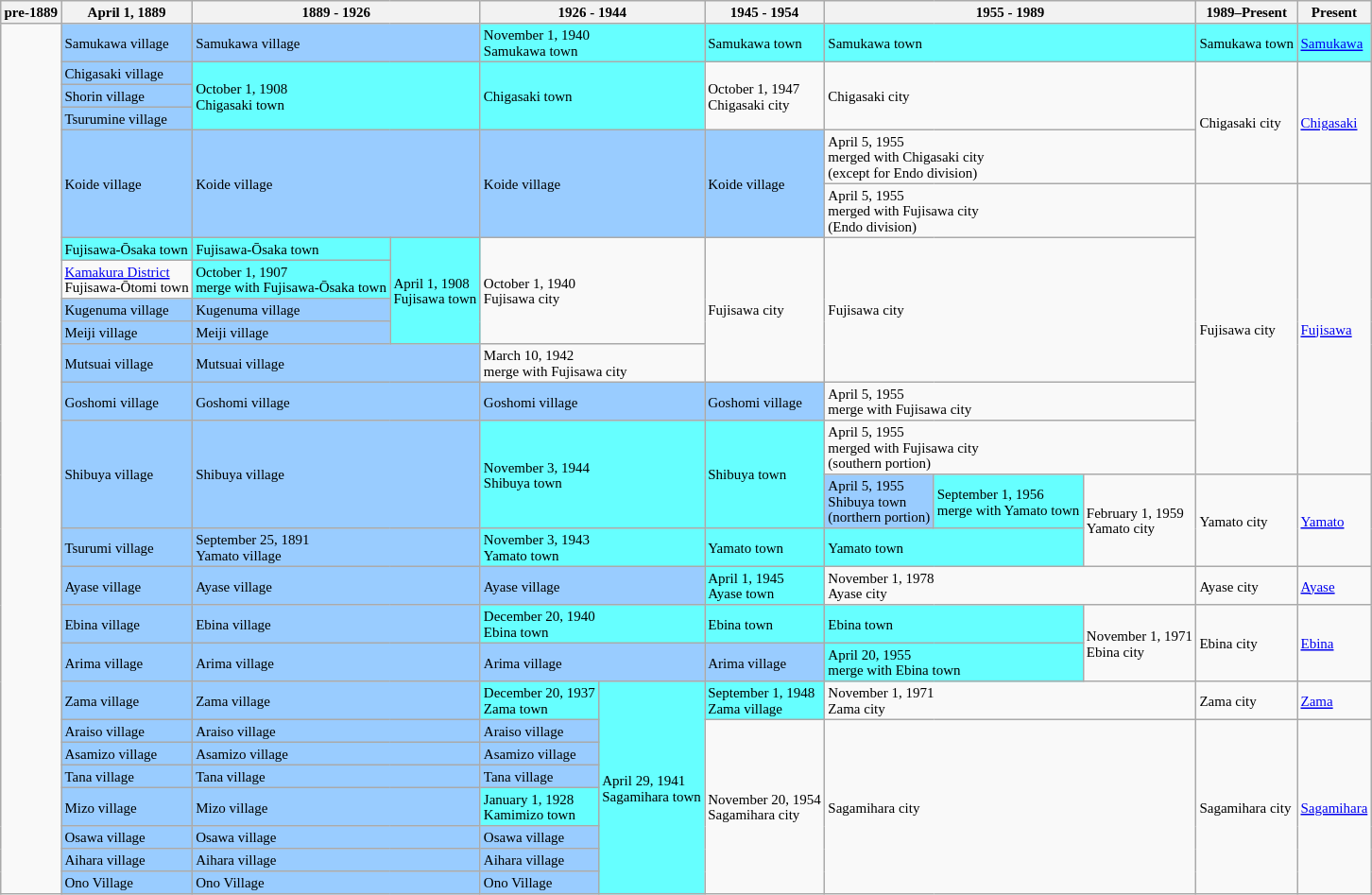<table class="wikitable" style="font-size:x-small">
<tr>
<th>pre-1889</th>
<th>April 1, 1889</th>
<th colspan="2">1889 - 1926</th>
<th colspan="2">1926 - 1944</th>
<th>1945 - 1954</th>
<th colspan="3">1955 - 1989</th>
<th>1989–Present</th>
<th>Present</th>
</tr>
<tr>
<td rowspan="26"> </td>
<td style="background:#9cf;">Samukawa village</td>
<td colspan="2" style="background:#9cf;">Samukawa village</td>
<td colspan="2" style="background:#6ff;">November 1, 1940<br> Samukawa town</td>
<td style="background:#6ff;">Samukawa town</td>
<td colspan="3" style="background:#6ff;">Samukawa town</td>
<td style="background:#6ff;">Samukawa town</td>
<td style="background:#6ff;"><a href='#'>Samukawa</a></td>
</tr>
<tr>
<td style="background:#9cf;">Chigasaki village</td>
<td colspan="2" rowspan="3" style="background:#6ff;">October 1, 1908<br> Chigasaki town</td>
<td colspan="2" rowspan="3" style="background:#6ff;">Chigasaki town</td>
<td rowspan="3">October 1, 1947<br> Chigasaki city</td>
<td colspan="3" rowspan="3">Chigasaki city</td>
<td rowspan="4">Chigasaki city</td>
<td rowspan="4"><a href='#'>Chigasaki</a></td>
</tr>
<tr>
<td style="background:#9cf;">Shorin village</td>
</tr>
<tr>
<td style="background:#9cf;">Tsurumine village</td>
</tr>
<tr>
<td rowspan="2" style="background:#9cf;">Koide village</td>
<td colspan="2" rowspan="2" style="background:#9cf;">Koide village</td>
<td colspan="2" rowspan="2" style="background:#9cf;">Koide village</td>
<td rowspan="2" style="background:#9cf;">Koide village</td>
<td colspan="3">April 5, 1955<br>merged with Chigasaki city<br> (except for Endo division)</td>
</tr>
<tr>
<td colspan="3">April 5, 1955<br>merged with Fujisawa city<br>(Endo division)</td>
<td rowspan="8">Fujisawa city</td>
<td rowspan="8"><a href='#'>Fujisawa</a></td>
</tr>
<tr>
<td style="background:#6ff;">Fujisawa-Ōsaka town</td>
<td style="background:#6ff;">Fujisawa-Ōsaka town</td>
<td rowspan="4" style="background:#6ff;">April 1, 1908<br> Fujisawa town</td>
<td colspan="2" rowspan="4">October 1, 1940<br> Fujisawa city</td>
<td rowspan="5">Fujisawa city</td>
<td colspan="3" rowspan="5">Fujisawa city</td>
</tr>
<tr>
<td><a href='#'>Kamakura District</a><br>Fujisawa-Ōtomi town</td>
<td style="background:#6ff;">October 1, 1907<br> merge with Fujisawa-Ōsaka town</td>
</tr>
<tr style="background:#9cf;">
<td>Kugenuma village</td>
<td>Kugenuma village</td>
</tr>
<tr style="background:#9cf;">
<td>Meiji village</td>
<td>Meiji village</td>
</tr>
<tr>
<td style="background:#9cf;">Mutsuai village</td>
<td colspan="2" style="background:#9cf;">Mutsuai village</td>
<td colspan="2">March 10, 1942<br> merge with Fujisawa city</td>
</tr>
<tr>
<td style="background:#9cf;">Goshomi village</td>
<td colspan="2" style="background:#9cf;">Goshomi village</td>
<td colspan="2" style="background:#9cf;">Goshomi village</td>
<td style="background:#9cf;">Goshomi village</td>
<td colspan="3">April 5, 1955<br>merge with Fujisawa city</td>
</tr>
<tr>
<td rowspan="2" style="background:#9cf;">Shibuya village</td>
<td colspan="2" rowspan="2" style="background:#9cf;">Shibuya village</td>
<td colspan="2" rowspan="2" style="background:#6ff;">November 3, 1944<br> Shibuya town</td>
<td rowspan="2" style="background:#6ff;">Shibuya town</td>
<td colspan="3">April 5, 1955<br>merged with Fujisawa city<br>(southern portion)<br></td>
</tr>
<tr>
<td style="background:#9cf;">April 5, 1955<br> Shibuya town<br>(northern portion)</td>
<td style="background:#6ff;">September 1, 1956<br>merge with Yamato town</td>
<td rowspan="2">February 1, 1959<br> Yamato city</td>
<td rowspan="2">Yamato city</td>
<td rowspan="2"><a href='#'>Yamato</a></td>
</tr>
<tr>
<td style="background:#9cf;">Tsurumi village</td>
<td colspan="2" style="background:#9cf;">September 25, 1891<br>Yamato village</td>
<td colspan="2" style="background:#6ff;">November 3, 1943<br>Yamato town</td>
<td style="background:#6ff;">Yamato town</td>
<td colspan="2" style="background:#6ff;">Yamato town</td>
</tr>
<tr>
<td style="background:#9cf;">Ayase village</td>
<td colspan="2" style="background:#9cf;">Ayase village</td>
<td colspan="2" style="background:#9cf;">Ayase village</td>
<td style="background:#6ff;">April 1, 1945<br> Ayase town</td>
<td colspan="3">November 1, 1978<br> Ayase city</td>
<td>Ayase city</td>
<td><a href='#'>Ayase</a></td>
</tr>
<tr>
<td style="background:#9cf;">Ebina village</td>
<td colspan="2" style="background:#9cf;">Ebina village</td>
<td colspan="2" style="background:#6ff;">December 20, 1940<br> Ebina town</td>
<td style="background:#6ff;">Ebina town</td>
<td colspan="2" style="background:#6ff;">Ebina town</td>
<td rowspan="2">November 1, 1971<br> Ebina city</td>
<td rowspan="2">Ebina city</td>
<td rowspan="2"><a href='#'>Ebina</a></td>
</tr>
<tr>
<td style="background:#9cf;">Arima village</td>
<td colspan="2" style="background:#9cf;">Arima village</td>
<td colspan="2" style="background:#9cf;">Arima village</td>
<td style="background:#9cf;">Arima village</td>
<td colspan="2" style="background:#6ff;">April 20, 1955<br>merge with Ebina town</td>
</tr>
<tr>
<td style="background:#9cf;">Zama village</td>
<td colspan="2" style="background:#9cf;">Zama village</td>
<td style="background:#6ff;">December 20, 1937<br> Zama town</td>
<td rowspan="8" style="background:#6ff;">April 29, 1941<br>Sagamihara town</td>
<td style="background:#6ff;">September 1, 1948<br> Zama village</td>
<td colspan="3">November 1, 1971<br> Zama city</td>
<td>Zama city</td>
<td><a href='#'>Zama</a></td>
</tr>
<tr>
<td style="background:#9cf;">Araiso village</td>
<td colspan="2" style="background:#9cf;">Araiso village</td>
<td style="background:#9cf;">Araiso village</td>
<td rowspan="7">November 20, 1954<br> Sagamihara city</td>
<td colspan="3" rowspan="7">Sagamihara city</td>
<td rowspan="7">Sagamihara city</td>
<td rowspan="7"><a href='#'>Sagamihara</a></td>
</tr>
<tr style="background:#9cf;">
<td>Asamizo village</td>
<td colspan="2">Asamizo village</td>
<td>Asamizo village</td>
</tr>
<tr style="background:#9cf;">
<td>Tana village</td>
<td colspan="2">Tana village</td>
<td>Tana village</td>
</tr>
<tr>
<td style="background:#9cf;">Mizo village</td>
<td colspan="2" style="background:#9cf;">Mizo village</td>
<td style="background:#6ff;">January 1, 1928<br>Kamimizo town</td>
</tr>
<tr style="background:#9cf;">
<td>Osawa village</td>
<td colspan="2">Osawa village</td>
<td>Osawa village</td>
</tr>
<tr style="background:#9cf;">
<td>Aihara village</td>
<td colspan="2">Aihara village</td>
<td>Aihara village</td>
</tr>
<tr style="background:#9cf;">
<td>Ono Village</td>
<td colspan="2">Ono Village</td>
<td>Ono Village</td>
</tr>
</table>
